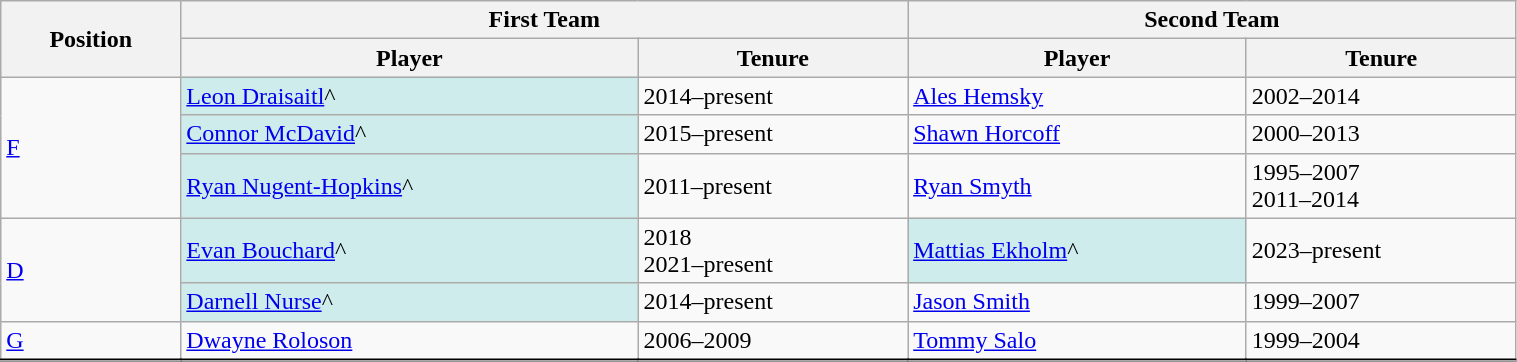<table class="wikitable" style="width:80%">
<tr>
<th rowspan=2>Position</th>
<th colspan=2>First Team</th>
<th colspan=2>Second Team</th>
</tr>
<tr>
<th>Player</th>
<th>Tenure</th>
<th>Player</th>
<th>Tenure</th>
</tr>
<tr>
<td rowspan="3"><a href='#'>F</a></td>
<td bgcolor="#CFECEC"><a href='#'>Leon Draisaitl</a>^</td>
<td>2014–present</td>
<td><a href='#'>Ales Hemsky</a></td>
<td>2002–2014</td>
</tr>
<tr>
<td bgcolor="#CFECEC"><a href='#'>Connor McDavid</a>^</td>
<td>2015–present</td>
<td><a href='#'>Shawn Horcoff</a></td>
<td>2000–2013</td>
</tr>
<tr>
<td bgcolor="#CFECEC"><a href='#'>Ryan Nugent-Hopkins</a>^</td>
<td>2011–present</td>
<td><a href='#'>Ryan Smyth</a></td>
<td>1995–2007<br>2011–2014</td>
</tr>
<tr>
<td rowspan="2"><a href='#'>D</a></td>
<td bgcolor="#CFECEC"><a href='#'>Evan Bouchard</a>^</td>
<td>2018<br>2021–present</td>
<td bgcolor="#CFECEC"><a href='#'>Mattias Ekholm</a>^</td>
<td>2023–present</td>
</tr>
<tr>
<td bgcolor="#CFECEC"><a href='#'>Darnell Nurse</a>^</td>
<td>2014–present</td>
<td><a href='#'>Jason Smith</a></td>
<td>1999–2007</td>
</tr>
<tr>
<td><a href='#'>G</a></td>
<td><a href='#'>Dwayne Roloson</a></td>
<td>2006–2009</td>
<td><a href='#'>Tommy Salo</a></td>
<td>1999–2004</td>
</tr>
<tr style="border-top:2px solid black">
</tr>
</table>
